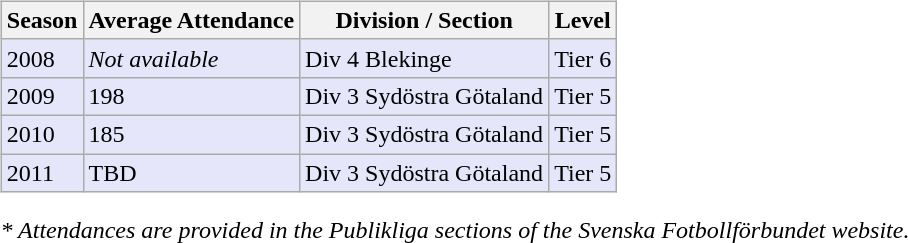<table>
<tr>
<td valign="top" width=0%><br><table class="wikitable">
<tr style="background:#f0f6fa;">
<th><strong>Season</strong></th>
<th><strong>Average Attendance</strong></th>
<th><strong>Division / Section</strong></th>
<th><strong>Level</strong></th>
</tr>
<tr>
<td style="background:#E6E6FA;">2008</td>
<td style="background:#E6E6FA;"><em>Not available</em></td>
<td style="background:#E6E6FA;">Div 4 Blekinge</td>
<td style="background:#E6E6FA;">Tier 6</td>
</tr>
<tr>
<td style="background:#E6E6FA;">2009</td>
<td style="background:#E6E6FA;">198</td>
<td style="background:#E6E6FA;">Div 3 Sydöstra Götaland</td>
<td style="background:#E6E6FA;">Tier 5</td>
</tr>
<tr>
<td style="background:#E6E6FA;">2010</td>
<td style="background:#E6E6FA;">185</td>
<td style="background:#E6E6FA;">Div 3 Sydöstra Götaland</td>
<td style="background:#E6E6FA;">Tier 5</td>
</tr>
<tr>
<td style="background:#E6E6FA;">2011</td>
<td style="background:#E6E6FA;">TBD</td>
<td style="background:#E6E6FA;">Div 3 Sydöstra Götaland</td>
<td style="background:#E6E6FA;">Tier 5</td>
</tr>
</table>
<em>* Attendances are provided in the Publikliga sections of the Svenska Fotbollförbundet website.</em> </td>
</tr>
</table>
